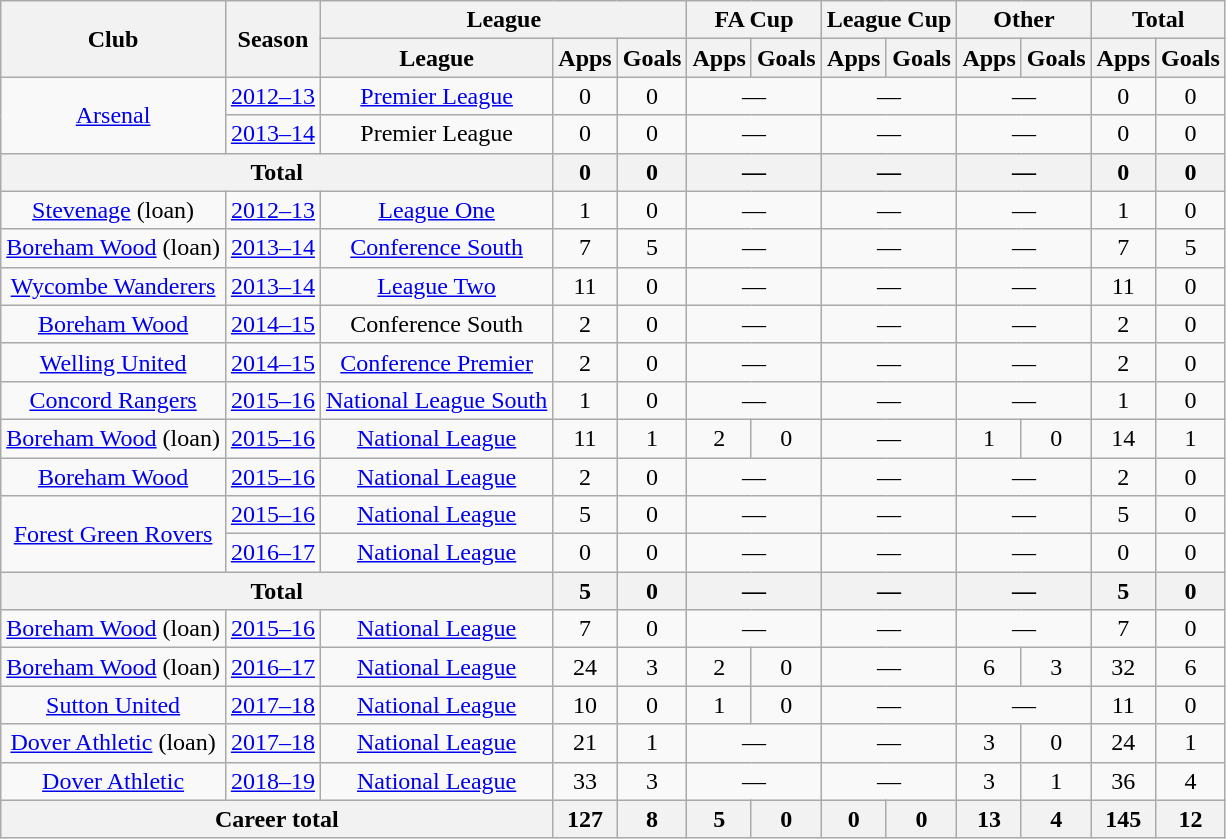<table class="wikitable" style="text-align: center">
<tr>
<th rowspan="2">Club</th>
<th rowspan="2">Season</th>
<th colspan="3">League</th>
<th colspan="2">FA Cup</th>
<th colspan="2">League Cup</th>
<th colspan="2">Other</th>
<th colspan="2">Total</th>
</tr>
<tr>
<th>League</th>
<th>Apps</th>
<th>Goals</th>
<th>Apps</th>
<th>Goals</th>
<th>Apps</th>
<th>Goals</th>
<th>Apps</th>
<th>Goals</th>
<th>Apps</th>
<th>Goals</th>
</tr>
<tr>
<td rowspan="2"><a href='#'>Arsenal</a></td>
<td><a href='#'>2012–13</a></td>
<td><a href='#'>Premier League</a></td>
<td>0</td>
<td>0</td>
<td colspan=2>—</td>
<td colspan=2>—</td>
<td colspan=2>—</td>
<td>0</td>
<td>0</td>
</tr>
<tr>
<td><a href='#'>2013–14</a></td>
<td>Premier League</td>
<td>0</td>
<td>0</td>
<td colspan=2>—</td>
<td colspan=2>—</td>
<td colspan=2>—</td>
<td>0</td>
<td>0</td>
</tr>
<tr>
<th colspan=3>Total</th>
<th>0</th>
<th>0</th>
<th colspan=2>—</th>
<th colspan=2>—</th>
<th colspan=2>—</th>
<th>0</th>
<th>0</th>
</tr>
<tr>
<td><a href='#'>Stevenage</a> (loan)</td>
<td><a href='#'>2012–13</a></td>
<td><a href='#'>League One</a></td>
<td>1</td>
<td>0</td>
<td colspan=2>—</td>
<td colspan=2>—</td>
<td colspan=2>—</td>
<td>1</td>
<td>0</td>
</tr>
<tr>
<td><a href='#'>Boreham Wood</a> (loan)</td>
<td><a href='#'>2013–14</a></td>
<td><a href='#'>Conference South</a></td>
<td>7</td>
<td>5</td>
<td colspan=2>—</td>
<td colspan=2>—</td>
<td colspan=2>—</td>
<td>7</td>
<td>5</td>
</tr>
<tr>
<td><a href='#'>Wycombe Wanderers</a></td>
<td><a href='#'>2013–14</a></td>
<td><a href='#'>League Two</a></td>
<td>11</td>
<td>0</td>
<td colspan=2>—</td>
<td colspan=2>—</td>
<td colspan=2>—</td>
<td>11</td>
<td>0</td>
</tr>
<tr>
<td><a href='#'>Boreham Wood</a></td>
<td><a href='#'>2014–15</a></td>
<td>Conference South</td>
<td>2</td>
<td>0</td>
<td colspan=2>—</td>
<td colspan=2>—</td>
<td colspan=2>—</td>
<td>2</td>
<td>0</td>
</tr>
<tr>
<td><a href='#'>Welling United</a></td>
<td><a href='#'>2014–15</a></td>
<td><a href='#'>Conference Premier</a></td>
<td>2</td>
<td>0</td>
<td colspan=2>—</td>
<td colspan=2>—</td>
<td colspan=2>—</td>
<td>2</td>
<td>0</td>
</tr>
<tr>
<td><a href='#'>Concord Rangers</a></td>
<td><a href='#'>2015–16</a></td>
<td><a href='#'>National League South</a></td>
<td>1</td>
<td>0</td>
<td colspan=2>—</td>
<td colspan=2>—</td>
<td colspan=2>—</td>
<td>1</td>
<td>0</td>
</tr>
<tr>
<td><a href='#'>Boreham Wood</a> (loan)</td>
<td><a href='#'>2015–16</a></td>
<td><a href='#'>National League</a></td>
<td>11</td>
<td>1</td>
<td>2</td>
<td>0</td>
<td colspan=2>—</td>
<td>1</td>
<td>0</td>
<td>14</td>
<td>1</td>
</tr>
<tr>
<td><a href='#'>Boreham Wood</a></td>
<td><a href='#'>2015–16</a></td>
<td><a href='#'>National League</a></td>
<td>2</td>
<td>0</td>
<td colspan=2>—</td>
<td colspan=2>—</td>
<td colspan=2>—</td>
<td>2</td>
<td>0</td>
</tr>
<tr>
<td rowspan="2"><a href='#'>Forest Green Rovers</a></td>
<td><a href='#'>2015–16</a></td>
<td><a href='#'>National League</a></td>
<td>5</td>
<td>0</td>
<td colspan=2>—</td>
<td colspan=2>—</td>
<td colspan=2>—</td>
<td>5</td>
<td>0</td>
</tr>
<tr>
<td><a href='#'>2016–17</a></td>
<td><a href='#'>National League</a></td>
<td>0</td>
<td>0</td>
<td colspan=2>—</td>
<td colspan=2>—</td>
<td colspan=2>—</td>
<td>0</td>
<td>0</td>
</tr>
<tr>
<th colspan=3>Total</th>
<th>5</th>
<th>0</th>
<th colspan=2>—</th>
<th colspan=2>—</th>
<th colspan=2>—</th>
<th>5</th>
<th>0</th>
</tr>
<tr>
<td><a href='#'>Boreham Wood</a> (loan)</td>
<td><a href='#'>2015–16</a></td>
<td><a href='#'>National League</a></td>
<td>7</td>
<td>0</td>
<td colspan=2>—</td>
<td colspan=2>—</td>
<td colspan=2>—</td>
<td>7</td>
<td>0</td>
</tr>
<tr>
<td><a href='#'>Boreham Wood</a> (loan)</td>
<td><a href='#'>2016–17</a></td>
<td><a href='#'>National League</a></td>
<td>24</td>
<td>3</td>
<td>2</td>
<td>0</td>
<td colspan=2>—</td>
<td>6</td>
<td>3</td>
<td>32</td>
<td>6</td>
</tr>
<tr>
<td><a href='#'>Sutton United</a></td>
<td><a href='#'>2017–18</a></td>
<td><a href='#'>National League</a></td>
<td>10</td>
<td>0</td>
<td>1</td>
<td>0</td>
<td colspan=2>—</td>
<td colspan=2>—</td>
<td>11</td>
<td>0</td>
</tr>
<tr>
<td><a href='#'>Dover Athletic</a> (loan)</td>
<td><a href='#'>2017–18</a></td>
<td><a href='#'>National League</a></td>
<td>21</td>
<td>1</td>
<td colspan=2>—</td>
<td colspan=2>—</td>
<td>3</td>
<td>0</td>
<td>24</td>
<td>1</td>
</tr>
<tr>
<td><a href='#'>Dover Athletic</a></td>
<td><a href='#'>2018–19</a></td>
<td><a href='#'>National League</a></td>
<td>33</td>
<td>3</td>
<td colspan=2>—</td>
<td colspan=2>—</td>
<td>3</td>
<td>1</td>
<td>36</td>
<td>4</td>
</tr>
<tr>
<th colspan="3">Career total</th>
<th>127</th>
<th>8</th>
<th>5</th>
<th>0</th>
<th>0</th>
<th>0</th>
<th>13</th>
<th>4</th>
<th>145</th>
<th>12</th>
</tr>
</table>
